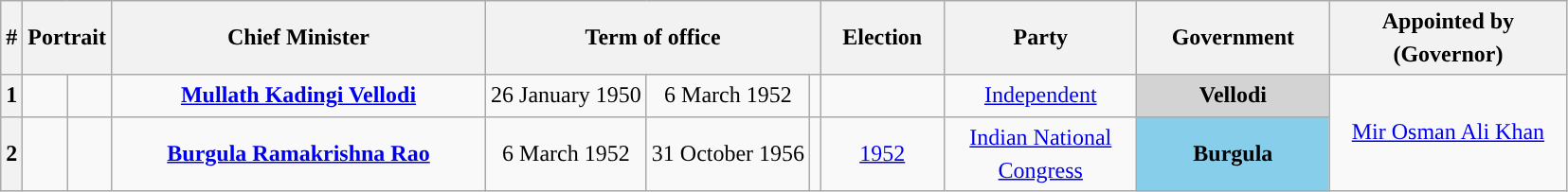<table class="wikitable" style="line-height:1.4em; text-align:center">
<tr>
<th>#</th>
<th colspan="2">Portrait</th>
<th style="width:16em">Chief Minister<br></th>
<th colspan="3">Term of office</th>
<th style="width:5em">Election<br></th>
<th style="width:8em">Party</th>
<th style="width:8em">Government</th>
<th style="width:10em">Appointed by<br>(Governor)</th>
</tr>
<tr>
<th>1</th>
<td></td>
<td></td>
<td><strong><a href='#'>Mullath Kadingi Vellodi</a></strong><br></td>
<td>26 January 1950</td>
<td>6 March 1952</td>
<td><strong></strong></td>
<td><br></td>
<td><a href='#'>Independent</a></td>
<td bgcolor="#D3D3D3"><strong>Vellodi</strong></td>
<td rowspan=2><a href='#'>Mir Osman Ali Khan</a></td>
</tr>
<tr>
<th>2</th>
<td></td>
<td></td>
<td><strong><a href='#'>Burgula Ramakrishna Rao</a></strong><br></td>
<td>6 March 1952</td>
<td>31 October 1956</td>
<td><strong></strong></td>
<td><a href='#'>1952</a><br></td>
<td><a href='#'>Indian National Congress</a></td>
<td bgcolor="#87CEEB"><strong>Burgula</strong></td>
</tr>
</table>
